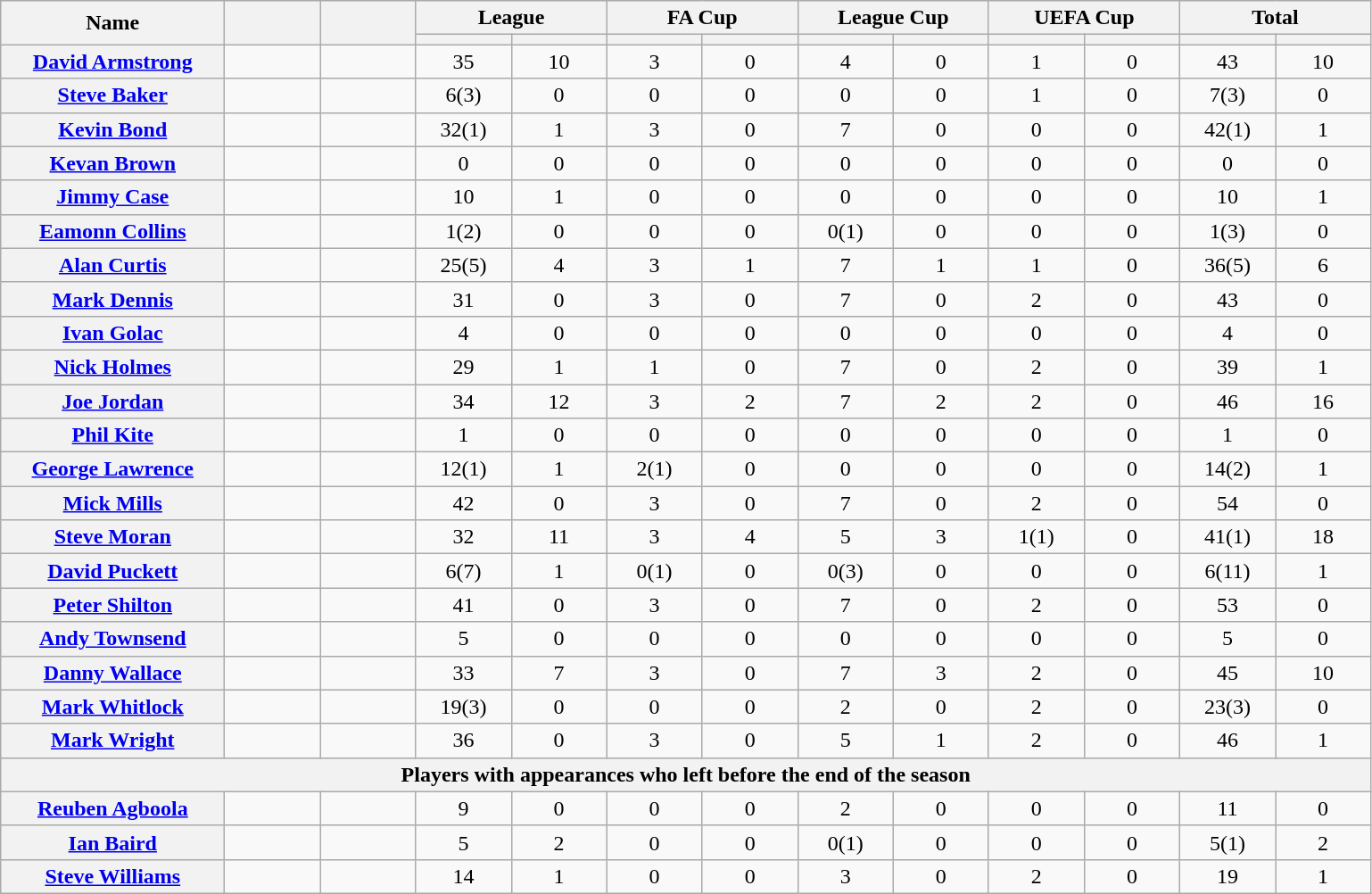<table class="wikitable plainrowheaders" style="text-align:center;">
<tr>
<th scope="col" rowspan="2" style="width:10em;">Name</th>
<th scope="col" rowspan="2" style="width:4em;"></th>
<th scope="col" rowspan="2" style="width:4em;"></th>
<th scope="col" colspan="2">League</th>
<th scope="col" colspan="2">FA Cup</th>
<th scope="col" colspan="2">League Cup</th>
<th scope="col" colspan="2">UEFA Cup</th>
<th scope="col" colspan="2">Total</th>
</tr>
<tr>
<th scope="col" style="width:4em;"></th>
<th scope="col" style="width:4em;"></th>
<th scope="col" style="width:4em;"></th>
<th scope="col" style="width:4em;"></th>
<th scope="col" style="width:4em;"></th>
<th scope="col" style="width:4em;"></th>
<th scope="col" style="width:4em;"></th>
<th scope="col" style="width:4em;"></th>
<th scope="col" style="width:4em;"></th>
<th scope="col" style="width:4em;"></th>
</tr>
<tr>
<th scope="row"><a href='#'>David Armstrong</a></th>
<td></td>
<td></td>
<td>35</td>
<td>10</td>
<td>3</td>
<td>0</td>
<td>4</td>
<td>0</td>
<td>1</td>
<td>0</td>
<td>43</td>
<td>10</td>
</tr>
<tr>
<th scope="row"><a href='#'>Steve Baker</a></th>
<td></td>
<td></td>
<td>6(3)</td>
<td>0</td>
<td>0</td>
<td>0</td>
<td>0</td>
<td>0</td>
<td>1</td>
<td>0</td>
<td>7(3)</td>
<td>0</td>
</tr>
<tr>
<th scope="row"><a href='#'>Kevin Bond</a></th>
<td></td>
<td></td>
<td>32(1)</td>
<td>1</td>
<td>3</td>
<td>0</td>
<td>7</td>
<td>0</td>
<td>0</td>
<td>0</td>
<td>42(1)</td>
<td>1</td>
</tr>
<tr>
<th scope="row"><a href='#'>Kevan Brown</a></th>
<td></td>
<td></td>
<td>0</td>
<td>0</td>
<td>0</td>
<td>0</td>
<td>0</td>
<td>0</td>
<td>0</td>
<td>0</td>
<td>0</td>
<td>0</td>
</tr>
<tr>
<th scope="row"><a href='#'>Jimmy Case</a></th>
<td></td>
<td></td>
<td>10</td>
<td>1</td>
<td>0</td>
<td>0</td>
<td>0</td>
<td>0</td>
<td>0</td>
<td>0</td>
<td>10</td>
<td>1</td>
</tr>
<tr>
<th scope="row"><a href='#'>Eamonn Collins</a></th>
<td></td>
<td></td>
<td>1(2)</td>
<td>0</td>
<td>0</td>
<td>0</td>
<td>0(1)</td>
<td>0</td>
<td>0</td>
<td>0</td>
<td>1(3)</td>
<td>0</td>
</tr>
<tr>
<th scope="row"><a href='#'>Alan Curtis</a></th>
<td></td>
<td></td>
<td>25(5)</td>
<td>4</td>
<td>3</td>
<td>1</td>
<td>7</td>
<td>1</td>
<td>1</td>
<td>0</td>
<td>36(5)</td>
<td>6</td>
</tr>
<tr>
<th scope="row"><a href='#'>Mark Dennis</a></th>
<td></td>
<td></td>
<td>31</td>
<td>0</td>
<td>3</td>
<td>0</td>
<td>7</td>
<td>0</td>
<td>2</td>
<td>0</td>
<td>43</td>
<td>0</td>
</tr>
<tr>
<th scope="row"><a href='#'>Ivan Golac</a></th>
<td></td>
<td></td>
<td>4</td>
<td>0</td>
<td>0</td>
<td>0</td>
<td>0</td>
<td>0</td>
<td>0</td>
<td>0</td>
<td>4</td>
<td>0</td>
</tr>
<tr>
<th scope="row"><a href='#'>Nick Holmes</a></th>
<td></td>
<td></td>
<td>29</td>
<td>1</td>
<td>1</td>
<td>0</td>
<td>7</td>
<td>0</td>
<td>2</td>
<td>0</td>
<td>39</td>
<td>1</td>
</tr>
<tr>
<th scope="row"><a href='#'>Joe Jordan</a></th>
<td></td>
<td></td>
<td>34</td>
<td>12</td>
<td>3</td>
<td>2</td>
<td>7</td>
<td>2</td>
<td>2</td>
<td>0</td>
<td>46</td>
<td>16</td>
</tr>
<tr>
<th scope="row"><a href='#'>Phil Kite</a></th>
<td></td>
<td></td>
<td>1</td>
<td>0</td>
<td>0</td>
<td>0</td>
<td>0</td>
<td>0</td>
<td>0</td>
<td>0</td>
<td>1</td>
<td>0</td>
</tr>
<tr>
<th scope="row"><a href='#'>George Lawrence</a></th>
<td></td>
<td></td>
<td>12(1)</td>
<td>1</td>
<td>2(1)</td>
<td>0</td>
<td>0</td>
<td>0</td>
<td>0</td>
<td>0</td>
<td>14(2)</td>
<td>1</td>
</tr>
<tr>
<th scope="row"><a href='#'>Mick Mills</a></th>
<td></td>
<td></td>
<td>42</td>
<td>0</td>
<td>3</td>
<td>0</td>
<td>7</td>
<td>0</td>
<td>2</td>
<td>0</td>
<td>54</td>
<td>0</td>
</tr>
<tr>
<th scope="row"><a href='#'>Steve Moran</a></th>
<td></td>
<td></td>
<td>32</td>
<td>11</td>
<td>3</td>
<td>4</td>
<td>5</td>
<td>3</td>
<td>1(1)</td>
<td>0</td>
<td>41(1)</td>
<td>18</td>
</tr>
<tr>
<th scope="row"><a href='#'>David Puckett</a></th>
<td></td>
<td></td>
<td>6(7)</td>
<td>1</td>
<td>0(1)</td>
<td>0</td>
<td>0(3)</td>
<td>0</td>
<td>0</td>
<td>0</td>
<td>6(11)</td>
<td>1</td>
</tr>
<tr>
<th scope="row"><a href='#'>Peter Shilton</a></th>
<td></td>
<td></td>
<td>41</td>
<td>0</td>
<td>3</td>
<td>0</td>
<td>7</td>
<td>0</td>
<td>2</td>
<td>0</td>
<td>53</td>
<td>0</td>
</tr>
<tr>
<th scope="row"><a href='#'>Andy Townsend</a></th>
<td></td>
<td></td>
<td>5</td>
<td>0</td>
<td>0</td>
<td>0</td>
<td>0</td>
<td>0</td>
<td>0</td>
<td>0</td>
<td>5</td>
<td>0</td>
</tr>
<tr>
<th scope="row"><a href='#'>Danny Wallace</a></th>
<td></td>
<td></td>
<td>33</td>
<td>7</td>
<td>3</td>
<td>0</td>
<td>7</td>
<td>3</td>
<td>2</td>
<td>0</td>
<td>45</td>
<td>10</td>
</tr>
<tr>
<th scope="row"><a href='#'>Mark Whitlock</a></th>
<td></td>
<td></td>
<td>19(3)</td>
<td>0</td>
<td>0</td>
<td>0</td>
<td>2</td>
<td>0</td>
<td>2</td>
<td>0</td>
<td>23(3)</td>
<td>0</td>
</tr>
<tr>
<th scope="row"><a href='#'>Mark Wright</a></th>
<td></td>
<td></td>
<td>36</td>
<td>0</td>
<td>3</td>
<td>0</td>
<td>5</td>
<td>1</td>
<td>2</td>
<td>0</td>
<td>46</td>
<td>1</td>
</tr>
<tr>
<th scope="col" colspan="13">Players with appearances who left before the end of the season</th>
</tr>
<tr>
<th scope="row"><a href='#'>Reuben Agboola</a></th>
<td></td>
<td></td>
<td>9</td>
<td>0</td>
<td>0</td>
<td>0</td>
<td>2</td>
<td>0</td>
<td>0</td>
<td>0</td>
<td>11</td>
<td>0</td>
</tr>
<tr>
<th scope="row"><a href='#'>Ian Baird</a></th>
<td></td>
<td></td>
<td>5</td>
<td>2</td>
<td>0</td>
<td>0</td>
<td>0(1)</td>
<td>0</td>
<td>0</td>
<td>0</td>
<td>5(1)</td>
<td>2</td>
</tr>
<tr>
<th scope="row"><a href='#'>Steve Williams</a></th>
<td></td>
<td></td>
<td>14</td>
<td>1</td>
<td>0</td>
<td>0</td>
<td>3</td>
<td>0</td>
<td>2</td>
<td>0</td>
<td>19</td>
<td>1</td>
</tr>
</table>
